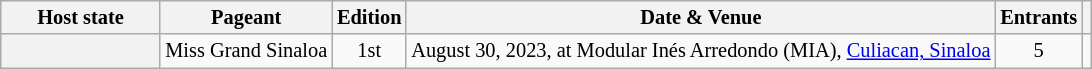<table class="wikitable sortable static-row-numbers" style="font-size: 85%;">
<tr>
<th width=100px class=unsortable>Host state</th>
<th class=unsortable>Pageant</th>
<th class=unsortable>Edition</th>
<th class=unsortable>Date & Venue</th>
<th class=unsortable>Entrants</th>
<th class=unsortable></th>
</tr>
<tr>
<th></th>
<td align=center>Miss Grand Sinaloa</td>
<td align=center>1st</td>
<td>August 30, 2023, at Modular Inés Arredondo (MIA), <a href='#'>Culiacan, Sinaloa</a></td>
<td align=center>5</td>
<td align=center></td>
</tr>
</table>
